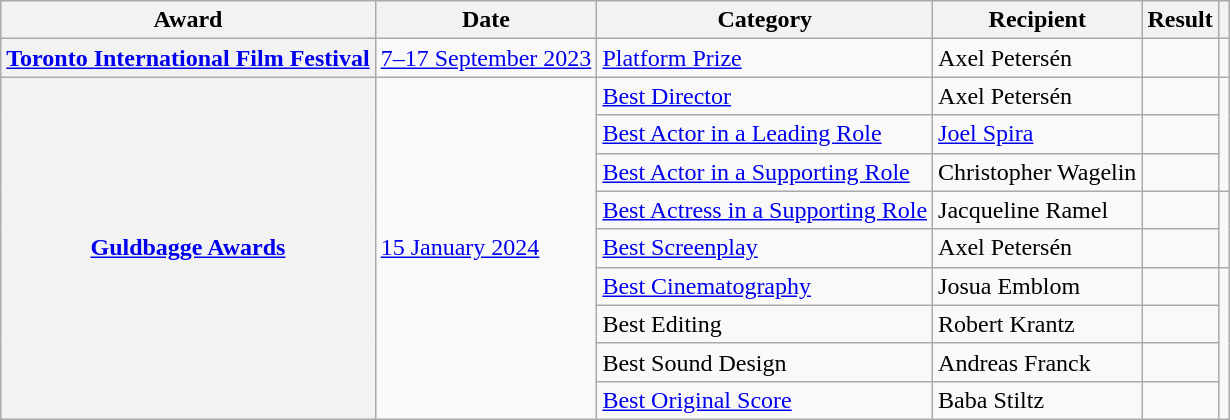<table class="wikitable sortable plainrowheaders">
<tr>
<th>Award</th>
<th>Date</th>
<th>Category</th>
<th>Recipient</th>
<th>Result</th>
<th></th>
</tr>
<tr>
<th scope="row"><a href='#'>Toronto International Film Festival</a></th>
<td><a href='#'>7–17 September 2023</a></td>
<td><a href='#'>Platform Prize</a></td>
<td>Axel Petersén</td>
<td></td>
<td align="center"></td>
</tr>
<tr>
<th scope="row" rowspan="9"><a href='#'>Guldbagge Awards</a></th>
<td rowspan="9"><a href='#'>15 January 2024</a></td>
<td><a href='#'>Best Director</a></td>
<td>Axel Petersén</td>
<td></td>
<td align="center" rowspan="3"></td>
</tr>
<tr>
<td><a href='#'>Best Actor in a Leading Role</a></td>
<td><a href='#'>Joel Spira</a></td>
<td></td>
</tr>
<tr>
<td><a href='#'>Best Actor in a Supporting Role</a></td>
<td>Christopher Wagelin</td>
<td></td>
</tr>
<tr>
<td><a href='#'>Best Actress in a Supporting Role</a></td>
<td>Jacqueline Ramel</td>
<td></td>
<td align="center" rowspan="2"></td>
</tr>
<tr>
<td><a href='#'>Best Screenplay</a></td>
<td>Axel Petersén</td>
<td></td>
</tr>
<tr>
<td><a href='#'>Best Cinematography</a></td>
<td>Josua Emblom</td>
<td></td>
<td align="center" rowspan="4"></td>
</tr>
<tr>
<td>Best Editing</td>
<td>Robert Krantz</td>
<td></td>
</tr>
<tr>
<td>Best Sound Design</td>
<td>Andreas Franck</td>
<td></td>
</tr>
<tr>
<td><a href='#'>Best Original Score</a></td>
<td>Baba Stiltz</td>
<td></td>
</tr>
</table>
